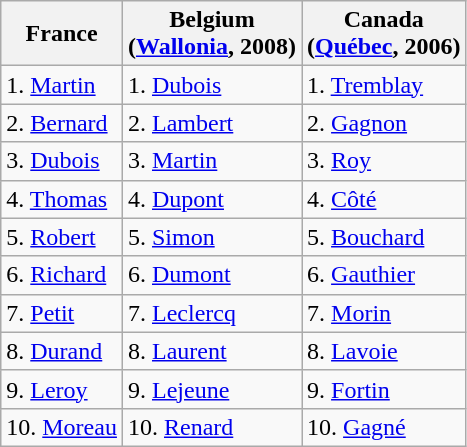<table class="wikitable">
<tr>
<th>France</th>
<th>Belgium<br>(<a href='#'>Wallonia</a>, 2008)</th>
<th>Canada<br>(<a href='#'>Québec</a>, 2006)</th>
</tr>
<tr>
<td>1. <a href='#'>Martin</a></td>
<td>1. <a href='#'>Dubois</a></td>
<td>1. <a href='#'>Tremblay</a></td>
</tr>
<tr>
<td>2. <a href='#'>Bernard</a></td>
<td>2. <a href='#'>Lambert</a></td>
<td>2. <a href='#'>Gagnon</a></td>
</tr>
<tr>
<td>3. <a href='#'>Dubois</a></td>
<td>3. <a href='#'>Martin</a></td>
<td>3. <a href='#'>Roy</a></td>
</tr>
<tr>
<td>4. <a href='#'>Thomas</a></td>
<td>4. <a href='#'>Dupont</a></td>
<td>4. <a href='#'>Côté</a></td>
</tr>
<tr>
<td>5. <a href='#'>Robert</a></td>
<td>5. <a href='#'>Simon</a></td>
<td>5. <a href='#'>Bouchard</a></td>
</tr>
<tr>
<td>6. <a href='#'>Richard</a></td>
<td>6. <a href='#'>Dumont</a></td>
<td>6. <a href='#'>Gauthier</a></td>
</tr>
<tr>
<td>7. <a href='#'>Petit</a></td>
<td>7. <a href='#'>Leclercq</a></td>
<td>7. <a href='#'>Morin</a></td>
</tr>
<tr>
<td>8. <a href='#'>Durand</a></td>
<td>8. <a href='#'>Laurent</a></td>
<td>8. <a href='#'>Lavoie</a></td>
</tr>
<tr>
<td>9. <a href='#'>Leroy</a></td>
<td>9. <a href='#'>Lejeune</a></td>
<td>9. <a href='#'>Fortin</a></td>
</tr>
<tr>
<td>10. <a href='#'>Moreau</a></td>
<td>10. <a href='#'>Renard</a></td>
<td>10. <a href='#'>Gagné</a></td>
</tr>
</table>
